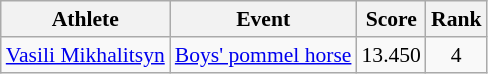<table class="wikitable" border="1" style="font-size:90%">
<tr>
<th>Athlete</th>
<th>Event</th>
<th>Score</th>
<th>Rank</th>
</tr>
<tr>
<td rowspan=1><a href='#'>Vasili Mikhalitsyn</a></td>
<td><a href='#'>Boys' pommel horse</a></td>
<td align=center>13.450</td>
<td align=center>4</td>
</tr>
</table>
